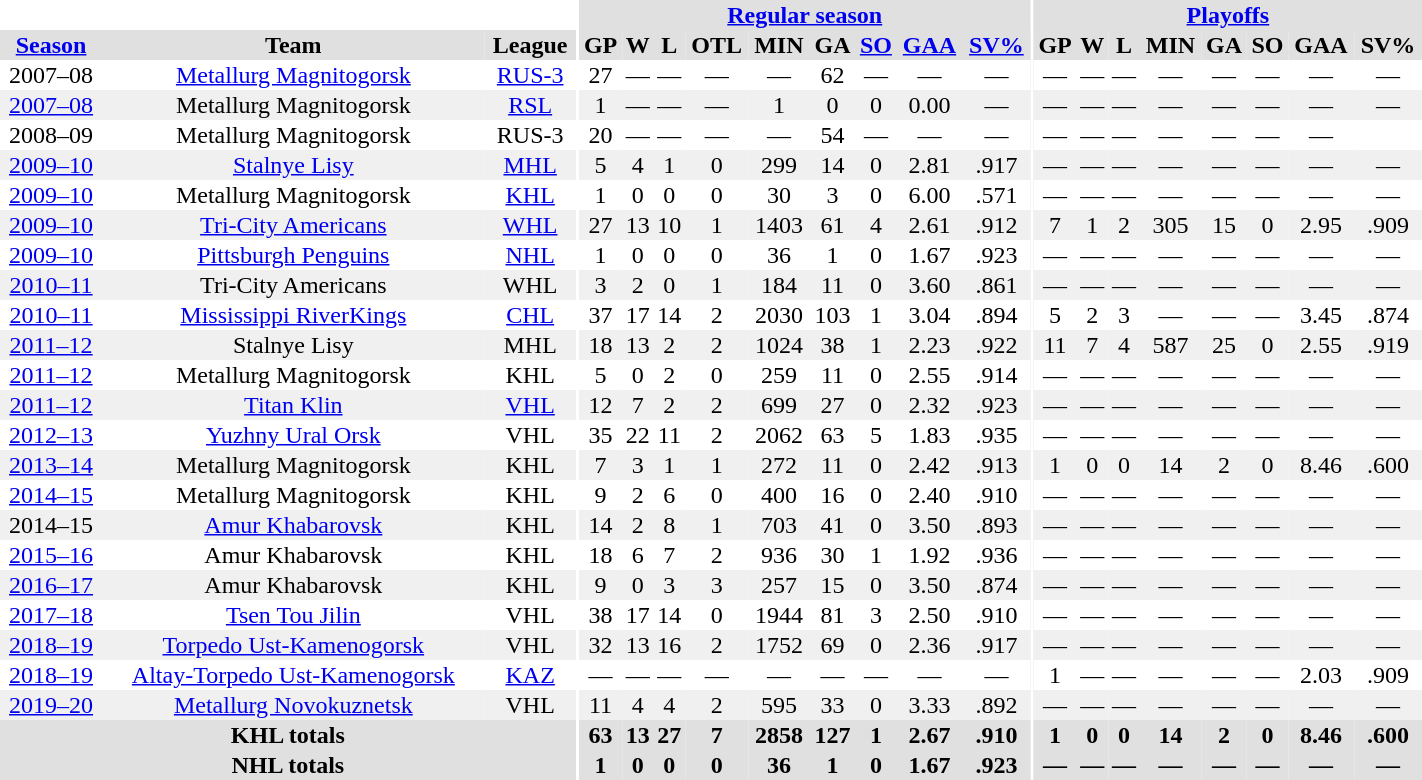<table border="0" cellpadding="1" cellspacing="0" style="width:75%; text-align:center;">
<tr bgcolor="#e0e0e0">
<th colspan="3" bgcolor="#ffffff"></th>
<th rowspan="99" bgcolor="#ffffff"></th>
<th colspan="9" bgcolor="#e0e0e0"><a href='#'>Regular season</a></th>
<th rowspan="99" bgcolor="#ffffff"></th>
<th colspan="8" bgcolor="#e0e0e0"><a href='#'>Playoffs</a></th>
</tr>
<tr bgcolor="#e0e0e0">
<th><a href='#'>Season</a></th>
<th>Team</th>
<th>League</th>
<th>GP</th>
<th>W</th>
<th>L</th>
<th>OTL</th>
<th>MIN</th>
<th>GA</th>
<th><a href='#'>SO</a></th>
<th><a href='#'>GAA</a></th>
<th><a href='#'>SV%</a></th>
<th>GP</th>
<th>W</th>
<th>L</th>
<th>MIN</th>
<th>GA</th>
<th>SO</th>
<th>GAA</th>
<th>SV%</th>
</tr>
<tr>
<td>2007–08</td>
<td><a href='#'>Metallurg Magnitogorsk</a></td>
<td><a href='#'>RUS-3</a></td>
<td>27</td>
<td>—</td>
<td>—</td>
<td>—</td>
<td>—</td>
<td>62</td>
<td>—</td>
<td>—</td>
<td>—</td>
<td>—</td>
<td>—</td>
<td>—</td>
<td>—</td>
<td>—</td>
<td>—</td>
<td>—</td>
<td>—</td>
</tr>
<tr bgcolor="#f0f0f0">
<td><a href='#'>2007–08</a></td>
<td>Metallurg Magnitogorsk</td>
<td><a href='#'>RSL</a></td>
<td>1</td>
<td>—</td>
<td>—</td>
<td>—</td>
<td>1</td>
<td>0</td>
<td>0</td>
<td>0.00</td>
<td>—</td>
<td>—</td>
<td>—</td>
<td>—</td>
<td>—</td>
<td>—</td>
<td>—</td>
<td>—</td>
<td>—</td>
</tr>
<tr>
<td>2008–09</td>
<td>Metallurg Magnitogorsk</td>
<td>RUS-3</td>
<td>20</td>
<td>—</td>
<td>—</td>
<td>—</td>
<td>—</td>
<td>54</td>
<td>—</td>
<td>—</td>
<td>—</td>
<td>—</td>
<td>—</td>
<td>—</td>
<td>—</td>
<td>—</td>
<td>—</td>
<td>—</td>
</tr>
<tr bgcolor="#f0f0f0">
<td><a href='#'>2009–10</a></td>
<td><a href='#'>Stalnye Lisy</a></td>
<td><a href='#'>MHL</a></td>
<td>5</td>
<td>4</td>
<td>1</td>
<td>0</td>
<td>299</td>
<td>14</td>
<td>0</td>
<td>2.81</td>
<td>.917</td>
<td>—</td>
<td>—</td>
<td>—</td>
<td>—</td>
<td>—</td>
<td>—</td>
<td>—</td>
<td>—</td>
</tr>
<tr>
<td><a href='#'>2009–10</a></td>
<td>Metallurg Magnitogorsk</td>
<td><a href='#'>KHL</a></td>
<td>1</td>
<td>0</td>
<td>0</td>
<td>0</td>
<td>30</td>
<td>3</td>
<td>0</td>
<td>6.00</td>
<td>.571</td>
<td>—</td>
<td>—</td>
<td>—</td>
<td>—</td>
<td>—</td>
<td>—</td>
<td>—</td>
<td>—</td>
</tr>
<tr bgcolor="#f0f0f0">
<td><a href='#'>2009–10</a></td>
<td><a href='#'>Tri-City Americans</a></td>
<td><a href='#'>WHL</a></td>
<td>27</td>
<td>13</td>
<td>10</td>
<td>1</td>
<td>1403</td>
<td>61</td>
<td>4</td>
<td>2.61</td>
<td>.912</td>
<td>7</td>
<td>1</td>
<td>2</td>
<td>305</td>
<td>15</td>
<td>0</td>
<td>2.95</td>
<td>.909</td>
</tr>
<tr>
<td><a href='#'>2009–10</a></td>
<td><a href='#'>Pittsburgh Penguins</a></td>
<td><a href='#'>NHL</a></td>
<td>1</td>
<td>0</td>
<td>0</td>
<td>0</td>
<td>36</td>
<td>1</td>
<td>0</td>
<td>1.67</td>
<td>.923</td>
<td>—</td>
<td>—</td>
<td>—</td>
<td>—</td>
<td>—</td>
<td>—</td>
<td>—</td>
<td>—</td>
</tr>
<tr bgcolor="#f0f0f0">
<td><a href='#'>2010–11</a></td>
<td>Tri-City Americans</td>
<td>WHL</td>
<td>3</td>
<td>2</td>
<td>0</td>
<td>1</td>
<td>184</td>
<td>11</td>
<td>0</td>
<td>3.60</td>
<td>.861</td>
<td>—</td>
<td>—</td>
<td>—</td>
<td>—</td>
<td>—</td>
<td>—</td>
<td>—</td>
<td>—</td>
</tr>
<tr>
<td><a href='#'>2010–11</a></td>
<td><a href='#'>Mississippi RiverKings</a></td>
<td><a href='#'>CHL</a></td>
<td>37</td>
<td>17</td>
<td>14</td>
<td>2</td>
<td>2030</td>
<td>103</td>
<td>1</td>
<td>3.04</td>
<td>.894</td>
<td>5</td>
<td>2</td>
<td>3</td>
<td>—</td>
<td>—</td>
<td>—</td>
<td>3.45</td>
<td>.874</td>
</tr>
<tr bgcolor="#f0f0f0">
<td><a href='#'>2011–12</a></td>
<td>Stalnye Lisy</td>
<td>MHL</td>
<td>18</td>
<td>13</td>
<td>2</td>
<td>2</td>
<td>1024</td>
<td>38</td>
<td>1</td>
<td>2.23</td>
<td>.922</td>
<td>11</td>
<td>7</td>
<td>4</td>
<td>587</td>
<td>25</td>
<td>0</td>
<td>2.55</td>
<td>.919</td>
</tr>
<tr>
<td><a href='#'>2011–12</a></td>
<td>Metallurg Magnitogorsk</td>
<td>KHL</td>
<td>5</td>
<td>0</td>
<td>2</td>
<td>0</td>
<td>259</td>
<td>11</td>
<td>0</td>
<td>2.55</td>
<td>.914</td>
<td>—</td>
<td>—</td>
<td>—</td>
<td>—</td>
<td>—</td>
<td>—</td>
<td>—</td>
<td>—</td>
</tr>
<tr bgcolor="#f0f0f0">
<td><a href='#'>2011–12</a></td>
<td><a href='#'>Titan Klin</a></td>
<td><a href='#'>VHL</a></td>
<td>12</td>
<td>7</td>
<td>2</td>
<td>2</td>
<td>699</td>
<td>27</td>
<td>0</td>
<td>2.32</td>
<td>.923</td>
<td>—</td>
<td>—</td>
<td>—</td>
<td>—</td>
<td>—</td>
<td>—</td>
<td>—</td>
<td>—</td>
</tr>
<tr>
<td><a href='#'>2012–13</a></td>
<td><a href='#'>Yuzhny Ural Orsk</a></td>
<td>VHL</td>
<td>35</td>
<td>22</td>
<td>11</td>
<td>2</td>
<td>2062</td>
<td>63</td>
<td>5</td>
<td>1.83</td>
<td>.935</td>
<td>—</td>
<td>—</td>
<td>—</td>
<td>—</td>
<td>—</td>
<td>—</td>
<td>—</td>
<td>—</td>
</tr>
<tr bgcolor="#f0f0f0">
<td><a href='#'>2013–14</a></td>
<td>Metallurg Magnitogorsk</td>
<td>KHL</td>
<td>7</td>
<td>3</td>
<td>1</td>
<td>1</td>
<td>272</td>
<td>11</td>
<td>0</td>
<td>2.42</td>
<td>.913</td>
<td>1</td>
<td>0</td>
<td>0</td>
<td>14</td>
<td>2</td>
<td>0</td>
<td>8.46</td>
<td>.600</td>
</tr>
<tr>
<td><a href='#'>2014–15</a></td>
<td>Metallurg Magnitogorsk</td>
<td>KHL</td>
<td>9</td>
<td>2</td>
<td>6</td>
<td>0</td>
<td>400</td>
<td>16</td>
<td>0</td>
<td>2.40</td>
<td>.910</td>
<td>—</td>
<td>—</td>
<td>—</td>
<td>—</td>
<td>—</td>
<td>—</td>
<td>—</td>
<td>—</td>
</tr>
<tr bgcolor="#f0f0f0">
<td>2014–15</td>
<td><a href='#'>Amur Khabarovsk</a></td>
<td>KHL</td>
<td>14</td>
<td>2</td>
<td>8</td>
<td>1</td>
<td>703</td>
<td>41</td>
<td>0</td>
<td>3.50</td>
<td>.893</td>
<td>—</td>
<td>—</td>
<td>—</td>
<td>—</td>
<td>—</td>
<td>—</td>
<td>—</td>
<td>—</td>
</tr>
<tr>
<td><a href='#'>2015–16</a></td>
<td>Amur Khabarovsk</td>
<td>KHL</td>
<td>18</td>
<td>6</td>
<td>7</td>
<td>2</td>
<td>936</td>
<td>30</td>
<td>1</td>
<td>1.92</td>
<td>.936</td>
<td>—</td>
<td>—</td>
<td>—</td>
<td>—</td>
<td>—</td>
<td>—</td>
<td>—</td>
<td>—</td>
</tr>
<tr bgcolor="#f0f0f0">
<td><a href='#'>2016–17</a></td>
<td>Amur Khabarovsk</td>
<td>KHL</td>
<td>9</td>
<td>0</td>
<td>3</td>
<td>3</td>
<td>257</td>
<td>15</td>
<td>0</td>
<td>3.50</td>
<td>.874</td>
<td>—</td>
<td>—</td>
<td>—</td>
<td>—</td>
<td>—</td>
<td>—</td>
<td>—</td>
<td>—</td>
</tr>
<tr>
<td><a href='#'>2017–18</a></td>
<td><a href='#'>Tsen Tou Jilin</a></td>
<td>VHL</td>
<td>38</td>
<td>17</td>
<td>14</td>
<td>0</td>
<td>1944</td>
<td>81</td>
<td>3</td>
<td>2.50</td>
<td>.910</td>
<td>—</td>
<td>—</td>
<td>—</td>
<td>—</td>
<td>—</td>
<td>—</td>
<td>—</td>
<td>—</td>
</tr>
<tr bgcolor="#f0f0f0">
<td><a href='#'>2018–19</a></td>
<td><a href='#'>Torpedo Ust-Kamenogorsk</a></td>
<td>VHL</td>
<td>32</td>
<td>13</td>
<td>16</td>
<td>2</td>
<td>1752</td>
<td>69</td>
<td>0</td>
<td>2.36</td>
<td>.917</td>
<td>—</td>
<td>—</td>
<td>—</td>
<td>—</td>
<td>—</td>
<td>—</td>
<td>—</td>
<td>—</td>
</tr>
<tr>
<td><a href='#'>2018–19</a></td>
<td><a href='#'>Altay-Torpedo Ust-Kamenogorsk</a></td>
<td><a href='#'>KAZ</a></td>
<td>—</td>
<td>—</td>
<td>—</td>
<td>—</td>
<td>—</td>
<td>—</td>
<td>—</td>
<td>—</td>
<td>—</td>
<td>1</td>
<td>—</td>
<td>—</td>
<td>—</td>
<td>—</td>
<td>—</td>
<td>2.03</td>
<td>.909</td>
</tr>
<tr bgcolor="#f0f0f0">
<td><a href='#'>2019–20</a></td>
<td><a href='#'>Metallurg Novokuznetsk</a></td>
<td>VHL</td>
<td>11</td>
<td>4</td>
<td>4</td>
<td>2</td>
<td>595</td>
<td>33</td>
<td>0</td>
<td>3.33</td>
<td>.892</td>
<td>—</td>
<td>—</td>
<td>—</td>
<td>—</td>
<td>—</td>
<td>—</td>
<td>—</td>
<td>—</td>
</tr>
<tr bgcolor="#e0e0e0">
<th colspan="3">KHL totals</th>
<th>63</th>
<th>13</th>
<th>27</th>
<th>7</th>
<th>2858</th>
<th>127</th>
<th>1</th>
<th>2.67</th>
<th>.910</th>
<th>1</th>
<th>0</th>
<th>0</th>
<th>14</th>
<th>2</th>
<th>0</th>
<th>8.46</th>
<th>.600</th>
</tr>
<tr bgcolor="#e0e0e0">
<th colspan="3">NHL totals</th>
<th>1</th>
<th>0</th>
<th>0</th>
<th>0</th>
<th>36</th>
<th>1</th>
<th>0</th>
<th>1.67</th>
<th>.923</th>
<th>—</th>
<th>—</th>
<th>—</th>
<th>—</th>
<th>—</th>
<th>—</th>
<th>—</th>
<th>—</th>
</tr>
</table>
